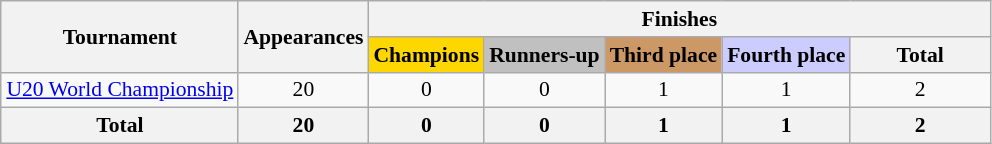<table class="wikitable" style="text-align: center; font-size: 90%; margin-left: 1em;">
<tr>
<th rowspan="2">Tournament</th>
<th rowspan="2">Appearances</th>
<th colspan="5">Finishes</th>
</tr>
<tr>
<th style="background-color: gold;">Champions</th>
<th style="background-color: silver;">Runners-up</th>
<th style="background-color: #cc9966;">Third place</th>
<th style="background-color: #ccccff;">Fourth place</th>
<th style="width: 6em;">Total</th>
</tr>
<tr>
<td style="text-align:left;"><a href='#'>U20 World Championship</a></td>
<td>20</td>
<td>0</td>
<td>0</td>
<td>1</td>
<td>1</td>
<td>2</td>
</tr>
<tr>
<th>Total</th>
<th>20</th>
<th>0</th>
<th>0</th>
<th>1</th>
<th>1</th>
<th>2</th>
</tr>
</table>
